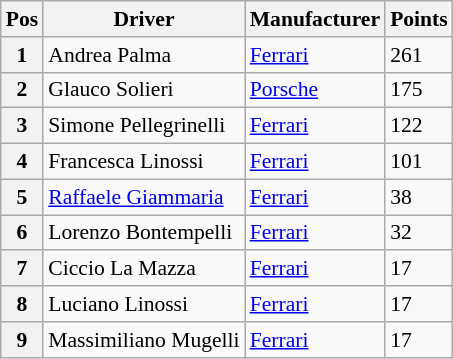<table class="wikitable" style="font-size: 90%">
<tr>
<th>Pos</th>
<th>Driver</th>
<th>Manufacturer</th>
<th>Points</th>
</tr>
<tr>
<th>1</th>
<td> Andrea Palma</td>
<td><a href='#'>Ferrari</a></td>
<td>261</td>
</tr>
<tr>
<th>2</th>
<td> Glauco Solieri</td>
<td><a href='#'>Porsche</a></td>
<td>175</td>
</tr>
<tr>
<th>3</th>
<td> Simone Pellegrinelli</td>
<td><a href='#'>Ferrari</a></td>
<td>122</td>
</tr>
<tr>
<th>4</th>
<td> Francesca Linossi</td>
<td><a href='#'>Ferrari</a></td>
<td>101</td>
</tr>
<tr>
<th>5</th>
<td> <a href='#'>Raffaele Giammaria</a></td>
<td><a href='#'>Ferrari</a></td>
<td>38</td>
</tr>
<tr>
<th>6</th>
<td> Lorenzo Bontempelli</td>
<td><a href='#'>Ferrari</a></td>
<td>32</td>
</tr>
<tr>
<th>7</th>
<td> Ciccio La Mazza</td>
<td><a href='#'>Ferrari</a></td>
<td>17</td>
</tr>
<tr>
<th>8</th>
<td> Luciano Linossi</td>
<td><a href='#'>Ferrari</a></td>
<td>17</td>
</tr>
<tr>
<th>9</th>
<td> Massimiliano Mugelli</td>
<td><a href='#'>Ferrari</a></td>
<td>17</td>
</tr>
</table>
